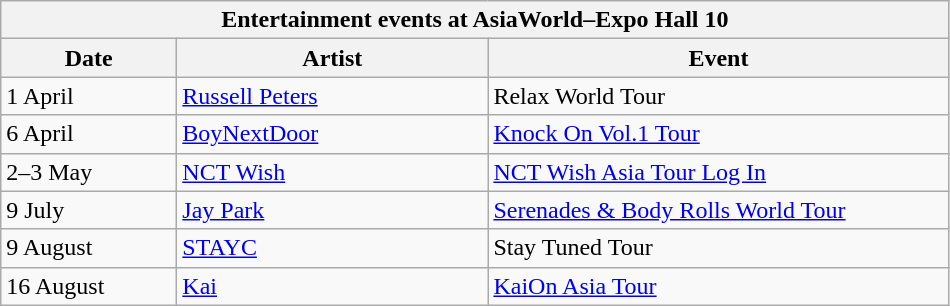<table class="wikitable">
<tr>
<th colspan="3">Entertainment events at AsiaWorld–Expo Hall 10</th>
</tr>
<tr>
<th width="110">Date</th>
<th width="200">Artist</th>
<th width="300">Event</th>
</tr>
<tr>
<td>1 April</td>
<td><a href='#'>Russell Peters</a></td>
<td>Relax World Tour</td>
</tr>
<tr>
<td>6 April</td>
<td><a href='#'>BoyNextDoor</a></td>
<td><a href='#'>Knock On Vol.1 Tour</a></td>
</tr>
<tr>
<td>2–3 May</td>
<td><a href='#'>NCT Wish</a></td>
<td><a href='#'>NCT Wish Asia Tour Log In</a></td>
</tr>
<tr>
<td>9 July</td>
<td><a href='#'>Jay Park</a></td>
<td><a href='#'>Serenades & Body Rolls World Tour</a></td>
</tr>
<tr>
<td>9 August</td>
<td><a href='#'>STAYC</a></td>
<td>Stay Tuned Tour</td>
</tr>
<tr>
<td>16 August</td>
<td><a href='#'>Kai</a></td>
<td><a href='#'>KaiOn Asia Tour</a></td>
</tr>
</table>
